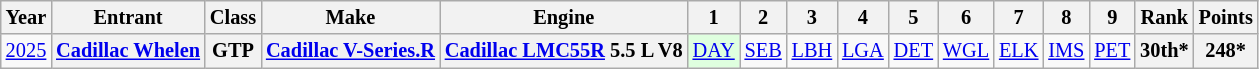<table class="wikitable" style="text-align:center; font-size:85%">
<tr>
<th>Year</th>
<th>Entrant</th>
<th>Class</th>
<th>Make</th>
<th>Engine</th>
<th>1</th>
<th>2</th>
<th>3</th>
<th>4</th>
<th>5</th>
<th>6</th>
<th>7</th>
<th>8</th>
<th>9</th>
<th>Rank</th>
<th>Points</th>
</tr>
<tr>
<td><a href='#'>2025</a></td>
<th><a href='#'>Cadillac Whelen</a></th>
<th>GTP</th>
<th><a href='#'>Cadillac V-Series.R</a></th>
<th><a href='#'>Cadillac LMC55R</a> 5.5 L V8</th>
<td style="background:#DFFFDF;"><a href='#'>DAY</a><br></td>
<td><a href='#'>SEB</a></td>
<td><a href='#'>LBH</a></td>
<td><a href='#'>LGA</a></td>
<td><a href='#'>DET</a></td>
<td><a href='#'>WGL</a></td>
<td><a href='#'>ELK</a></td>
<td><a href='#'>IMS</a></td>
<td><a href='#'>PET</a></td>
<th>30th*</th>
<th>248*</th>
</tr>
</table>
